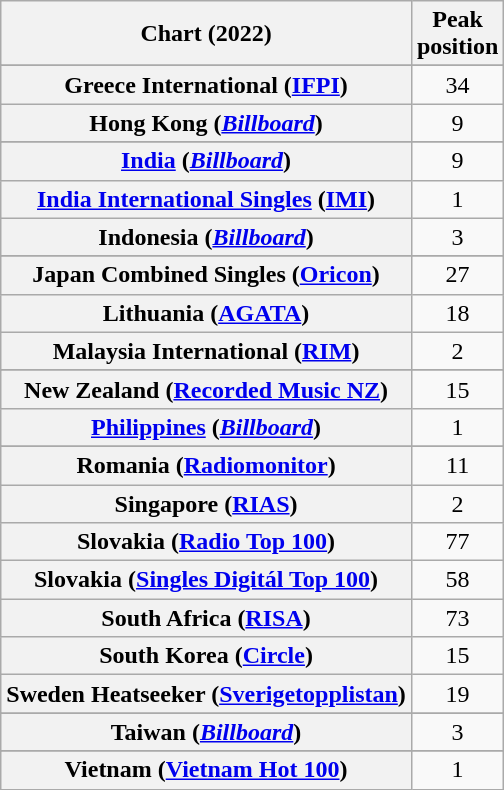<table class="wikitable sortable plainrowheaders" style="text-align:center">
<tr>
<th scope="col">Chart (2022)</th>
<th scope="col">Peak<br>position</th>
</tr>
<tr>
</tr>
<tr>
</tr>
<tr>
</tr>
<tr>
</tr>
<tr>
</tr>
<tr>
</tr>
<tr>
</tr>
<tr>
</tr>
<tr>
</tr>
<tr>
</tr>
<tr>
</tr>
<tr>
</tr>
<tr>
<th scope="row">Greece International (<a href='#'>IFPI</a>)</th>
<td>34</td>
</tr>
<tr>
<th scope="row">Hong Kong (<em><a href='#'>Billboard</a></em>)</th>
<td>9</td>
</tr>
<tr>
</tr>
<tr>
<th scope="row"><a href='#'>India</a> (<em><a href='#'>Billboard</a></em>)</th>
<td>9</td>
</tr>
<tr>
<th scope="row"><a href='#'>India International Singles</a> (<a href='#'>IMI</a>)</th>
<td>1</td>
</tr>
<tr>
<th scope="row">Indonesia (<em><a href='#'>Billboard</a></em>)</th>
<td>3</td>
</tr>
<tr>
</tr>
<tr>
</tr>
<tr>
<th scope="row">Japan Combined Singles (<a href='#'>Oricon</a>)</th>
<td>27</td>
</tr>
<tr>
<th scope="row">Lithuania (<a href='#'>AGATA</a>)</th>
<td>18</td>
</tr>
<tr>
<th scope="row">Malaysia International (<a href='#'>RIM</a>)</th>
<td>2</td>
</tr>
<tr>
</tr>
<tr>
<th scope="row">New Zealand (<a href='#'>Recorded Music NZ</a>)</th>
<td>15</td>
</tr>
<tr>
<th scope="row"><a href='#'>Philippines</a> (<em><a href='#'>Billboard</a></em>)</th>
<td>1</td>
</tr>
<tr>
</tr>
<tr>
<th scope="row">Romania (<a href='#'>Radiomonitor</a>)</th>
<td>11</td>
</tr>
<tr>
<th scope="row">Singapore (<a href='#'>RIAS</a>)</th>
<td>2</td>
</tr>
<tr>
<th scope="row">Slovakia (<a href='#'>Radio Top 100</a>)</th>
<td>77</td>
</tr>
<tr>
<th scope="row">Slovakia (<a href='#'>Singles Digitál Top 100</a>)</th>
<td>58</td>
</tr>
<tr>
<th scope="row">South Africa (<a href='#'>RISA</a>)</th>
<td>73</td>
</tr>
<tr>
<th scope="row">South Korea (<a href='#'>Circle</a>)</th>
<td>15</td>
</tr>
<tr>
<th scope="row">Sweden Heatseeker (<a href='#'>Sverigetopplistan</a>)</th>
<td>19</td>
</tr>
<tr>
</tr>
<tr>
<th scope="row">Taiwan (<em><a href='#'>Billboard</a></em>)</th>
<td>3</td>
</tr>
<tr>
</tr>
<tr>
</tr>
<tr>
</tr>
<tr>
</tr>
<tr>
</tr>
<tr>
<th scope="row">Vietnam (<a href='#'>Vietnam Hot 100</a>)</th>
<td>1</td>
</tr>
</table>
